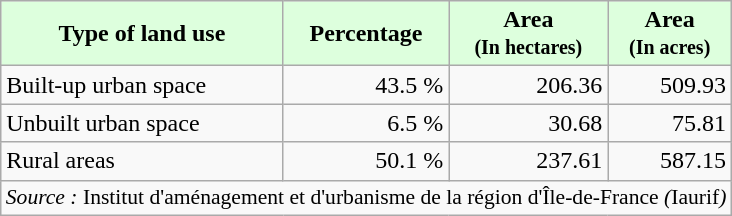<table class="wikitable centre">
<tr ---->
<th style="background: #ddffdd; color:#000000;">Type of land use</th>
<th style="background: #ddffdd; color:#000000;">Percentage</th>
<th style="background: #ddffdd; color:#000000;">Area<br> <small>(In hectares)</small></th>
<th style="background: #ddffdd; color:#000000;">Area<br> <small> (In acres)</small></th>
</tr>
<tr ---->
<td align="left">Built-up urban space</td>
<td align="right">43.5 %</td>
<td align="right">206.36</td>
<td align="right">509.93</td>
</tr>
<tr ---->
<td align="left">Unbuilt urban space</td>
<td align="right">6.5 %</td>
<td align="right">30.68</td>
<td align="right">75.81</td>
</tr>
<tr ---->
<td align="left">Rural areas</td>
<td align="right">50.1 %</td>
<td align="right">237.61</td>
<td align="right">587.15</td>
</tr>
<tr ---->
<td colspan="4"   style="font-size:90%;text-align:center"><em>Source : </em>Institut d'aménagement et d'urbanisme de la région d'Île-de-France<em> (</em>Iaurif<em>) </td>
</tr>
</table>
